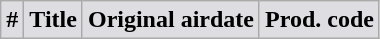<table class="wikitable plainrowheaders" style="width:75%%;">
<tr>
<th style="background-color: #DEDDE2;">#</th>
<th ! style="background-color: #DEDDE2;">Title</th>
<th ! style="background-color: #DEDDE2;">Original airdate</th>
<th ! style="background-color: #DEDDE2;">Prod. code<br>





</th>
</tr>
</table>
